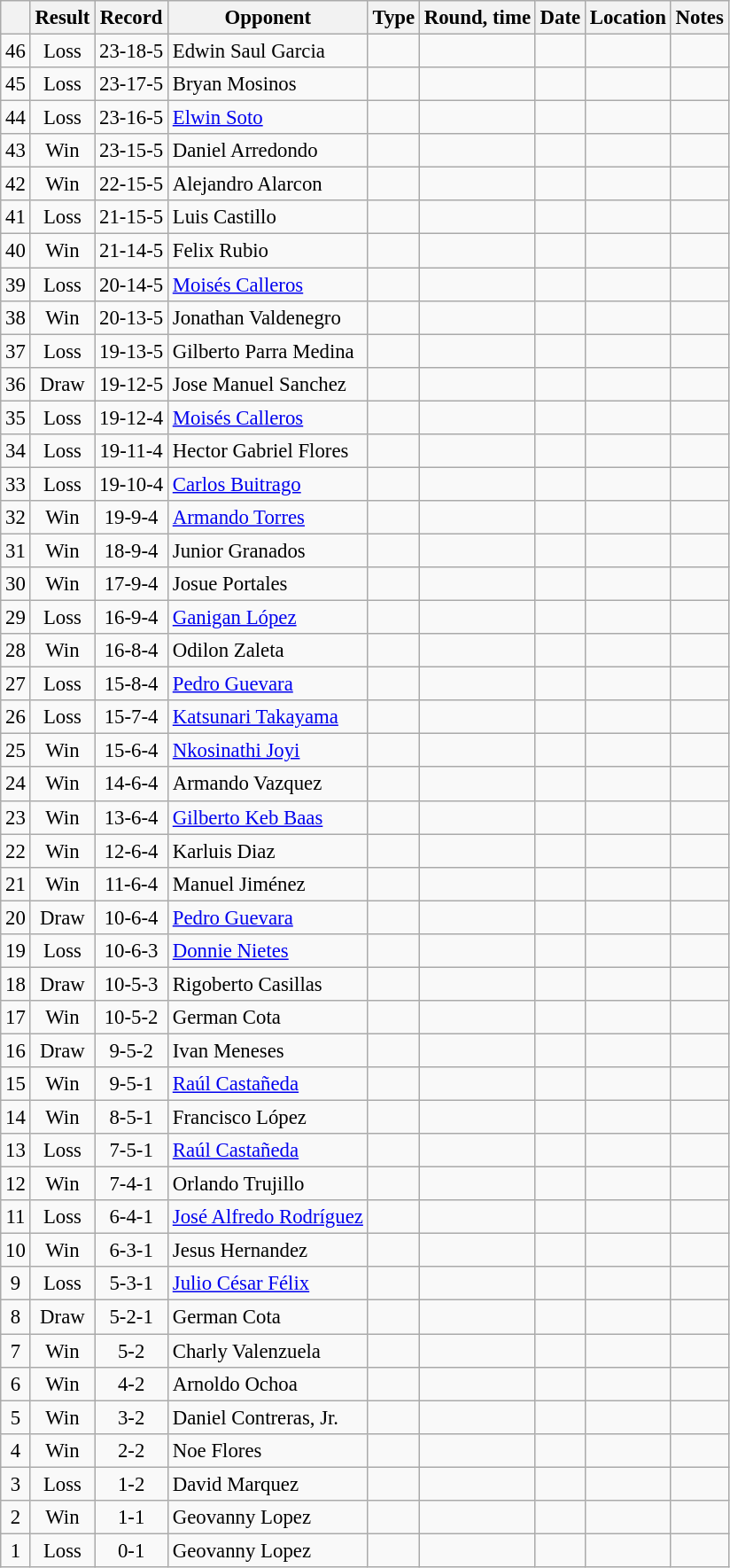<table class="wikitable" style="text-align:center; font-size:95%">
<tr>
<th></th>
<th>Result</th>
<th>Record</th>
<th>Opponent</th>
<th>Type</th>
<th>Round, time</th>
<th>Date</th>
<th>Location</th>
<th>Notes</th>
</tr>
<tr>
<td>46</td>
<td>Loss</td>
<td>23-18-5</td>
<td align=left> Edwin Saul Garcia</td>
<td></td>
<td></td>
<td></td>
<td align=left> </td>
<td align=left></td>
</tr>
<tr>
<td>45</td>
<td>Loss</td>
<td>23-17-5</td>
<td align=left> Bryan Mosinos</td>
<td></td>
<td></td>
<td></td>
<td align=left> </td>
<td align=left></td>
</tr>
<tr>
<td>44</td>
<td>Loss</td>
<td>23-16-5</td>
<td align=left> <a href='#'>Elwin Soto</a></td>
<td></td>
<td></td>
<td></td>
<td align=left></td>
<td align=left></td>
</tr>
<tr>
<td>43</td>
<td>Win</td>
<td>23-15-5</td>
<td align=left> Daniel Arredondo</td>
<td></td>
<td></td>
<td></td>
<td align=left></td>
<td align=left></td>
</tr>
<tr>
<td>42</td>
<td>Win</td>
<td>22-15-5</td>
<td align=left> Alejandro Alarcon</td>
<td></td>
<td></td>
<td></td>
<td align=left></td>
<td align=left></td>
</tr>
<tr>
<td>41</td>
<td>Loss</td>
<td>21-15-5</td>
<td align=left> Luis Castillo</td>
<td></td>
<td></td>
<td></td>
<td align=left></td>
<td align=left></td>
</tr>
<tr>
<td>40</td>
<td>Win</td>
<td>21-14-5</td>
<td align=left> Felix Rubio</td>
<td></td>
<td></td>
<td></td>
<td align=left></td>
<td align=left></td>
</tr>
<tr>
<td>39</td>
<td>Loss</td>
<td>20-14-5</td>
<td align=left> <a href='#'>Moisés Calleros</a></td>
<td></td>
<td></td>
<td></td>
<td align=left></td>
<td align=left></td>
</tr>
<tr>
<td>38</td>
<td>Win</td>
<td>20-13-5</td>
<td align=left> Jonathan Valdenegro</td>
<td></td>
<td></td>
<td></td>
<td align=left></td>
<td align=left></td>
</tr>
<tr>
<td>37</td>
<td>Loss</td>
<td>19-13-5</td>
<td align=left> Gilberto Parra Medina</td>
<td></td>
<td></td>
<td></td>
<td align=left></td>
<td align=left></td>
</tr>
<tr>
<td>36</td>
<td>Draw</td>
<td>19-12-5</td>
<td align=left> Jose Manuel Sanchez</td>
<td></td>
<td></td>
<td></td>
<td align=left></td>
<td align=left></td>
</tr>
<tr>
<td>35</td>
<td>Loss</td>
<td>19-12-4</td>
<td align=left> <a href='#'>Moisés Calleros</a></td>
<td></td>
<td></td>
<td></td>
<td align=left></td>
<td align=left></td>
</tr>
<tr>
<td>34</td>
<td>Loss</td>
<td>19-11-4</td>
<td align=left> Hector Gabriel Flores</td>
<td></td>
<td></td>
<td></td>
<td align=left></td>
<td align=left></td>
</tr>
<tr>
<td>33</td>
<td>Loss</td>
<td>19-10-4</td>
<td align=left> <a href='#'>Carlos Buitrago</a></td>
<td></td>
<td></td>
<td></td>
<td align=left></td>
<td align=left></td>
</tr>
<tr>
<td>32</td>
<td>Win</td>
<td>19-9-4</td>
<td align=left> <a href='#'>Armando Torres</a></td>
<td></td>
<td></td>
<td></td>
<td align=left></td>
<td align=left></td>
</tr>
<tr>
<td>31</td>
<td>Win</td>
<td>18-9-4</td>
<td align=left> Junior Granados</td>
<td></td>
<td></td>
<td></td>
<td align=left></td>
<td align=left></td>
</tr>
<tr>
<td>30</td>
<td>Win</td>
<td>17-9-4</td>
<td align=left> Josue Portales</td>
<td></td>
<td></td>
<td></td>
<td align=left></td>
<td align=left></td>
</tr>
<tr>
<td>29</td>
<td>Loss</td>
<td>16-9-4</td>
<td align=left> <a href='#'>Ganigan López</a></td>
<td></td>
<td></td>
<td></td>
<td align=left></td>
<td align=left></td>
</tr>
<tr>
<td>28</td>
<td>Win</td>
<td>16-8-4</td>
<td align=left> Odilon Zaleta</td>
<td></td>
<td></td>
<td></td>
<td align=left></td>
<td align=left></td>
</tr>
<tr>
<td>27</td>
<td>Loss</td>
<td>15-8-4</td>
<td align=left> <a href='#'>Pedro Guevara</a></td>
<td></td>
<td></td>
<td></td>
<td align=left></td>
<td align=left></td>
</tr>
<tr>
<td>26</td>
<td>Loss</td>
<td>15-7-4</td>
<td align=left> <a href='#'>Katsunari Takayama</a></td>
<td></td>
<td></td>
<td></td>
<td align=left></td>
<td align=left></td>
</tr>
<tr>
<td>25</td>
<td>Win</td>
<td>15-6-4</td>
<td align=left> <a href='#'>Nkosinathi Joyi</a></td>
<td></td>
<td></td>
<td></td>
<td align=left></td>
<td align=left></td>
</tr>
<tr>
<td>24</td>
<td>Win</td>
<td>14-6-4</td>
<td align=left> Armando Vazquez</td>
<td></td>
<td></td>
<td></td>
<td align=left></td>
<td align=left></td>
</tr>
<tr>
<td>23</td>
<td>Win</td>
<td>13-6-4</td>
<td align=left> <a href='#'>Gilberto Keb Baas</a></td>
<td></td>
<td></td>
<td></td>
<td align=left></td>
<td align=left></td>
</tr>
<tr>
<td>22</td>
<td>Win</td>
<td>12-6-4</td>
<td align=left> Karluis Diaz</td>
<td></td>
<td></td>
<td></td>
<td align=left></td>
<td align=left></td>
</tr>
<tr>
<td>21</td>
<td>Win</td>
<td>11-6-4</td>
<td align=left> Manuel Jiménez</td>
<td></td>
<td></td>
<td></td>
<td align=left></td>
<td align=left></td>
</tr>
<tr>
<td>20</td>
<td>Draw</td>
<td>10-6-4</td>
<td align=left> <a href='#'>Pedro Guevara</a></td>
<td></td>
<td></td>
<td></td>
<td align=left></td>
<td align=left></td>
</tr>
<tr>
<td>19</td>
<td>Loss</td>
<td>10-6-3</td>
<td align=left> <a href='#'>Donnie Nietes</a></td>
<td></td>
<td></td>
<td></td>
<td align=left></td>
<td align=left></td>
</tr>
<tr>
<td>18</td>
<td>Draw</td>
<td>10-5-3</td>
<td align=left> Rigoberto Casillas</td>
<td></td>
<td></td>
<td></td>
<td align=left></td>
<td align=left></td>
</tr>
<tr>
<td>17</td>
<td>Win</td>
<td>10-5-2</td>
<td align=left> German Cota</td>
<td></td>
<td></td>
<td></td>
<td align=left></td>
<td align=left></td>
</tr>
<tr>
<td>16</td>
<td>Draw</td>
<td>9-5-2</td>
<td align=left> Ivan Meneses</td>
<td></td>
<td></td>
<td></td>
<td align=left></td>
<td align=left></td>
</tr>
<tr>
<td>15</td>
<td>Win</td>
<td>9-5-1</td>
<td align=left> <a href='#'>Raúl Castañeda</a></td>
<td></td>
<td></td>
<td></td>
<td align=left></td>
<td align=left></td>
</tr>
<tr>
<td>14</td>
<td>Win</td>
<td>8-5-1</td>
<td align=left> Francisco López</td>
<td></td>
<td></td>
<td></td>
<td align=left></td>
<td align=left></td>
</tr>
<tr>
<td>13</td>
<td>Loss</td>
<td>7-5-1</td>
<td align=left> <a href='#'>Raúl Castañeda</a></td>
<td></td>
<td></td>
<td></td>
<td align=left></td>
<td align=left></td>
</tr>
<tr>
<td>12</td>
<td>Win</td>
<td>7-4-1</td>
<td align=left> Orlando Trujillo</td>
<td></td>
<td></td>
<td></td>
<td align=left></td>
<td align=left></td>
</tr>
<tr>
<td>11</td>
<td>Loss</td>
<td>6-4-1</td>
<td align=left> <a href='#'>José Alfredo Rodríguez</a></td>
<td></td>
<td></td>
<td></td>
<td align=left></td>
<td align=left></td>
</tr>
<tr>
<td>10</td>
<td>Win</td>
<td>6-3-1</td>
<td align=left> Jesus Hernandez</td>
<td></td>
<td></td>
<td></td>
<td align=left></td>
<td align=left></td>
</tr>
<tr>
<td>9</td>
<td>Loss</td>
<td>5-3-1</td>
<td align=left> <a href='#'>Julio César Félix</a></td>
<td></td>
<td></td>
<td></td>
<td align=left></td>
<td align=left></td>
</tr>
<tr>
<td>8</td>
<td>Draw</td>
<td>5-2-1</td>
<td align=left> German Cota</td>
<td></td>
<td></td>
<td></td>
<td align=left></td>
<td align=left></td>
</tr>
<tr>
<td>7</td>
<td>Win</td>
<td>5-2</td>
<td align=left> Charly Valenzuela</td>
<td></td>
<td></td>
<td></td>
<td align=left></td>
<td align=left></td>
</tr>
<tr>
<td>6</td>
<td>Win</td>
<td>4-2</td>
<td align=left> Arnoldo Ochoa</td>
<td></td>
<td></td>
<td></td>
<td align=left></td>
<td align=left></td>
</tr>
<tr>
<td>5</td>
<td>Win</td>
<td>3-2</td>
<td align=left> Daniel Contreras, Jr.</td>
<td></td>
<td></td>
<td></td>
<td align=left></td>
<td align=left></td>
</tr>
<tr>
<td>4</td>
<td>Win</td>
<td>2-2</td>
<td align=left> Noe Flores</td>
<td></td>
<td></td>
<td></td>
<td align=left></td>
<td align=left></td>
</tr>
<tr>
<td>3</td>
<td>Loss</td>
<td>1-2</td>
<td align=left> David Marquez</td>
<td></td>
<td></td>
<td></td>
<td align=left></td>
<td align=left></td>
</tr>
<tr>
<td>2</td>
<td>Win</td>
<td>1-1</td>
<td align=left> Geovanny Lopez</td>
<td></td>
<td></td>
<td></td>
<td align=left></td>
<td align=left></td>
</tr>
<tr>
<td>1</td>
<td>Loss</td>
<td>0-1</td>
<td align=left> Geovanny Lopez</td>
<td></td>
<td></td>
<td></td>
<td align=left></td>
<td></td>
</tr>
</table>
